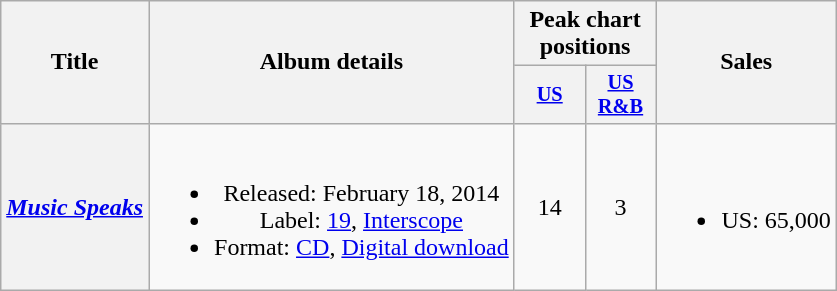<table class="wikitable plainrowheaders" style="text-align:center;">
<tr>
<th scope="col" rowspan="2">Title</th>
<th scope="col" rowspan="2">Album details</th>
<th scope="col" colspan="2">Peak chart positions</th>
<th scope="col" rowspan="2">Sales</th>
</tr>
<tr>
<th scope="col" style="width:3em;font-size:85%;"><a href='#'>US</a><br></th>
<th scope="col" style="width:3em;font-size:85%;"><a href='#'>US<br>R&B</a><br></th>
</tr>
<tr>
<th scope="row"><em><a href='#'>Music Speaks</a></em></th>
<td><br><ul><li>Released: February 18, 2014</li><li>Label: <a href='#'>19</a>, <a href='#'>Interscope</a></li><li>Format: <a href='#'>CD</a>, <a href='#'>Digital download</a></li></ul></td>
<td>14</td>
<td>3</td>
<td><br><ul><li>US: 65,000</li></ul></td>
</tr>
</table>
